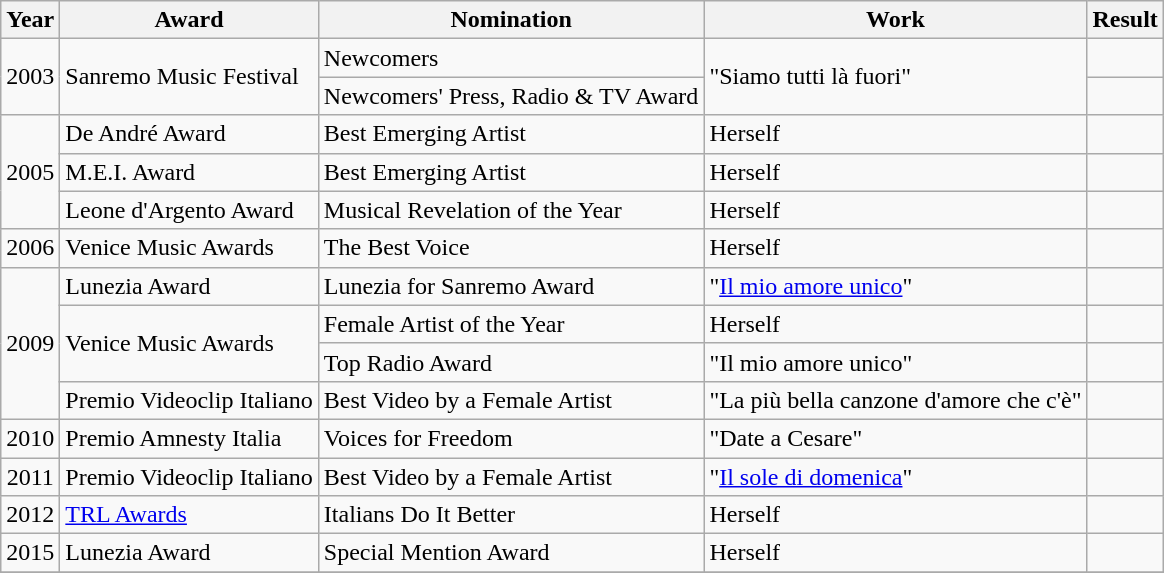<table class="wikitable">
<tr>
<th>Year</th>
<th>Award</th>
<th>Nomination</th>
<th>Work</th>
<th>Result</th>
</tr>
<tr>
<td rowspan="2" style="text-align:center;">2003</td>
<td rowspan="2">Sanremo Music Festival</td>
<td>Newcomers</td>
<td rowspan="2">"Siamo tutti là fuori"</td>
<td></td>
</tr>
<tr>
<td>Newcomers' Press, Radio & TV Award</td>
<td></td>
</tr>
<tr>
<td rowspan="3" style="text-align:center;">2005</td>
<td>De André Award</td>
<td>Best Emerging Artist</td>
<td>Herself</td>
<td></td>
</tr>
<tr>
<td>M.E.I. Award</td>
<td>Best Emerging Artist</td>
<td>Herself</td>
<td></td>
</tr>
<tr>
<td>Leone d'Argento Award</td>
<td>Musical Revelation of the Year</td>
<td>Herself</td>
<td></td>
</tr>
<tr>
<td style="text-align:center;">2006</td>
<td>Venice Music Awards</td>
<td>The Best Voice</td>
<td>Herself</td>
<td></td>
</tr>
<tr>
<td style="text-align:center;" rowspan="4">2009</td>
<td>Lunezia Award</td>
<td>Lunezia for Sanremo Award</td>
<td>"<a href='#'>Il mio amore unico</a>"</td>
<td></td>
</tr>
<tr>
<td rowspan="2">Venice Music Awards</td>
<td>Female Artist of the Year</td>
<td>Herself</td>
<td></td>
</tr>
<tr>
<td>Top Radio Award</td>
<td>"Il mio amore unico"</td>
<td></td>
</tr>
<tr>
<td>Premio Videoclip Italiano</td>
<td>Best Video by a Female Artist</td>
<td>"La più bella canzone d'amore che c'è"</td>
<td></td>
</tr>
<tr>
<td style="text-align:center;">2010</td>
<td>Premio Amnesty Italia</td>
<td>Voices for Freedom</td>
<td>"Date a Cesare"</td>
<td></td>
</tr>
<tr>
<td style="text-align:center;">2011</td>
<td>Premio Videoclip Italiano</td>
<td>Best Video by a Female Artist</td>
<td>"<a href='#'>Il sole di domenica</a>"</td>
<td></td>
</tr>
<tr>
<td style="text-align:center;">2012</td>
<td><a href='#'>TRL Awards</a></td>
<td>Italians Do It Better</td>
<td>Herself</td>
<td></td>
</tr>
<tr>
<td>2015</td>
<td>Lunezia Award</td>
<td>Special Mention Award</td>
<td>Herself</td>
<td></td>
</tr>
<tr>
</tr>
</table>
